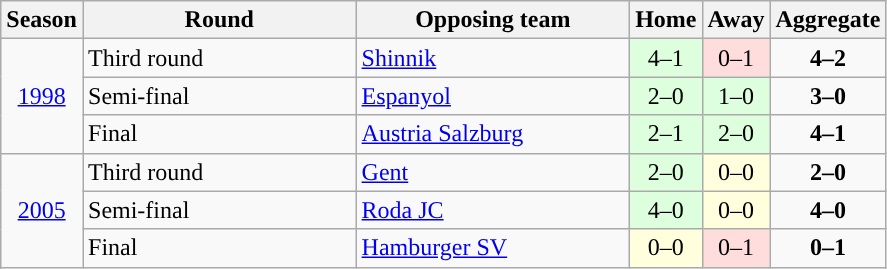<table class="wikitable">
<tr>
<th>Season</th>
<th width=175>Round</th>
<th width=175>Opposing team</th>
<th>Home</th>
<th>Away</th>
<th>Aggregate</th>
</tr>
<tr>
<td rowspan="3" align=center><a href='#'>1998</a></td>
<td>Third round</td>
<td> <a href='#'>Shinnik</a></td>
<td style="text-align:center; background:#dfd;">4–1</td>
<td style="text-align:center; background:#fdd;">0–1</td>
<td style="text-align:center;"><strong>4–2</strong></td>
</tr>
<tr>
<td>Semi-final</td>
<td> <a href='#'>Espanyol</a></td>
<td style="text-align:center; background:#dfd;">2–0</td>
<td style="text-align:center; background:#dfd;">1–0</td>
<td style="text-align:center;"><strong>3–0</strong></td>
</tr>
<tr>
<td>Final</td>
<td> <a href='#'>Austria Salzburg</a></td>
<td style="text-align:center; background:#dfd;">2–1</td>
<td style="text-align:center; background:#dfd;">2–0</td>
<td style="text-align:center;"><strong>4–1</strong></td>
</tr>
<tr>
<td rowspan="3" align=center><a href='#'>2005</a></td>
<td>Third round</td>
<td> <a href='#'>Gent</a></td>
<td style="text-align:center; background:#dfd;">2–0</td>
<td style="text-align:center; background:#ffd;">0–0</td>
<td style="text-align:center;"><strong>2–0</strong></td>
</tr>
<tr>
<td>Semi-final</td>
<td> <a href='#'>Roda JC</a></td>
<td style="text-align:center; background:#dfd;">4–0</td>
<td style="text-align:center; background:#ffd;">0–0</td>
<td style="text-align:center;"><strong>4–0</strong></td>
</tr>
<tr>
<td>Final</td>
<td> <a href='#'>Hamburger SV</a></td>
<td style="text-align:center; background:#ffd;">0–0</td>
<td style="text-align:center; background:#fdd;">0–1</td>
<td style="text-align:center;"><strong>0–1</strong></td>
</tr>
</table>
